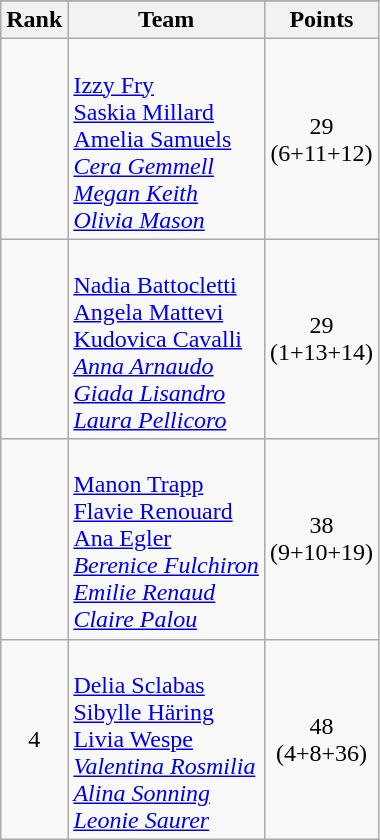<table class="wikitable" style="text-align:center;">
<tr>
</tr>
<tr>
<th>Rank</th>
<th>Team</th>
<th>Points</th>
</tr>
<tr>
<td></td>
<td align=left><br><a href='#'>Izzy Fry</a><br><a href='#'>Saskia Millard</a><br><a href='#'>Amelia Samuels</a><br><em><a href='#'>Cera Gemmell</a></em><br><em><a href='#'>Megan Keith</a></em><br><em><a href='#'>Olivia Mason</a></em></td>
<td>29<br>(6+11+12)</td>
</tr>
<tr>
<td></td>
<td align=left><br><a href='#'>Nadia Battocletti</a><br><a href='#'>Angela Mattevi</a><br><a href='#'>Kudovica Cavalli</a><br><em><a href='#'>Anna Arnaudo</a></em><br><em><a href='#'>Giada Lisandro</a></em><br><em><a href='#'>Laura Pellicoro</a></em></td>
<td>29<br>(1+13+14)</td>
</tr>
<tr>
<td></td>
<td align=left><br><a href='#'>Manon Trapp</a><br><a href='#'>Flavie Renouard</a><br><a href='#'>Ana Egler</a><br><em><a href='#'>Berenice Fulchiron</a></em><br><em><a href='#'>Emilie Renaud</a></em><br><em><a href='#'>Claire Palou</a></em></td>
<td>38<br>(9+10+19)</td>
</tr>
<tr>
<td>4</td>
<td align=left><br><a href='#'>Delia Sclabas</a><br><a href='#'>Sibylle Häring</a><br><a href='#'>Livia Wespe</a><br><em><a href='#'>Valentina Rosmilia</a></em><br><em><a href='#'>Alina Sonning</a></em><br><em><a href='#'>Leonie Saurer</a></em></td>
<td>48<br>(4+8+36)</td>
</tr>
</table>
